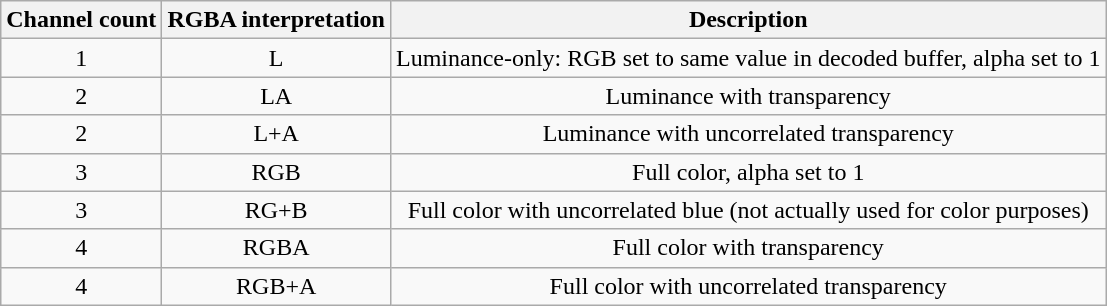<table class="wikitable">
<tr style="text-align:center;">
<th>Channel count</th>
<th>RGBA interpretation</th>
<th>Description</th>
</tr>
<tr style="text-align:center;">
<td>1</td>
<td>L</td>
<td>Luminance-only: RGB set to same value in decoded buffer, alpha set to 1</td>
</tr>
<tr style="text-align:center;">
<td>2</td>
<td>LA</td>
<td>Luminance with transparency</td>
</tr>
<tr style="text-align:center;">
<td>2</td>
<td>L+A</td>
<td>Luminance with uncorrelated transparency</td>
</tr>
<tr style="text-align:center;">
<td>3</td>
<td>RGB</td>
<td>Full color, alpha set to 1</td>
</tr>
<tr style="text-align:center;">
<td>3</td>
<td>RG+B</td>
<td>Full color with uncorrelated blue (not actually used for color purposes)</td>
</tr>
<tr style="text-align:center;">
<td>4</td>
<td>RGBA</td>
<td>Full color with transparency</td>
</tr>
<tr style="text-align:center;">
<td>4</td>
<td>RGB+A</td>
<td>Full color with uncorrelated transparency</td>
</tr>
</table>
